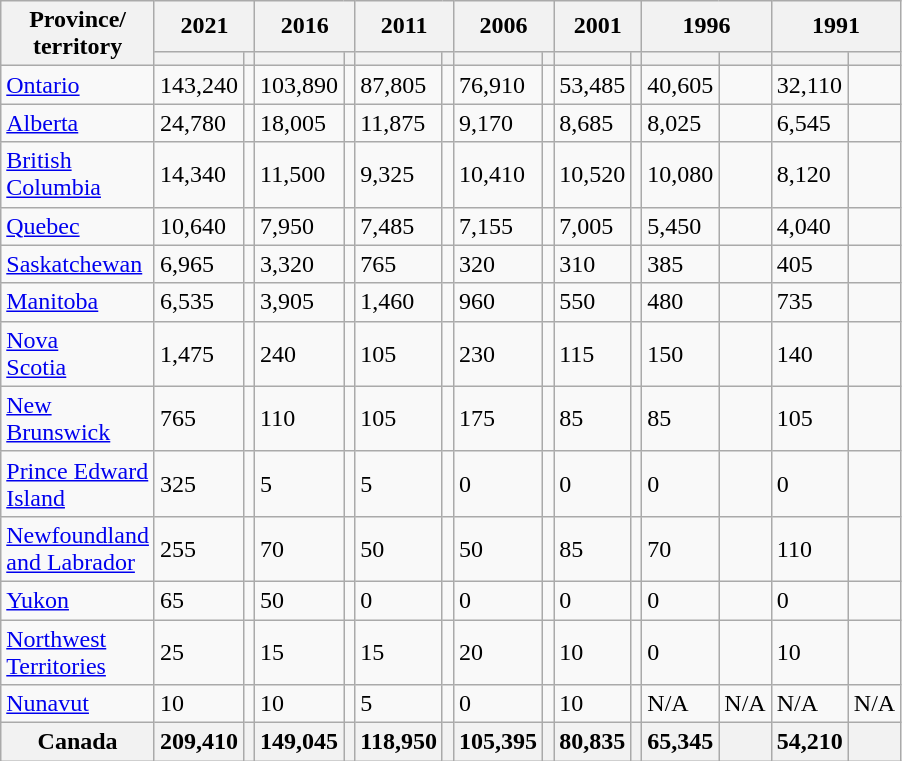<table class="wikitable sortable">
<tr>
<th rowspan="2">Province/<br>territory</th>
<th colspan="2">2021</th>
<th colspan="2">2016</th>
<th colspan="2">2011</th>
<th colspan="2">2006</th>
<th colspan="2">2001</th>
<th colspan="2">1996</th>
<th colspan="2">1991</th>
</tr>
<tr>
<th><a href='#'></a></th>
<th></th>
<th></th>
<th></th>
<th></th>
<th></th>
<th></th>
<th></th>
<th></th>
<th></th>
<th></th>
<th></th>
<th></th>
<th></th>
</tr>
<tr>
<td> <a href='#'>Ontario</a></td>
<td>143,240</td>
<td></td>
<td>103,890</td>
<td></td>
<td>87,805</td>
<td></td>
<td>76,910</td>
<td></td>
<td>53,485</td>
<td></td>
<td>40,605</td>
<td></td>
<td>32,110</td>
<td></td>
</tr>
<tr>
<td> <a href='#'>Alberta</a></td>
<td>24,780</td>
<td></td>
<td>18,005</td>
<td></td>
<td>11,875</td>
<td></td>
<td>9,170</td>
<td></td>
<td>8,685</td>
<td></td>
<td>8,025</td>
<td></td>
<td>6,545</td>
<td></td>
</tr>
<tr>
<td> <a href='#'>British<br>Columbia</a></td>
<td>14,340</td>
<td></td>
<td>11,500</td>
<td></td>
<td>9,325</td>
<td></td>
<td>10,410</td>
<td></td>
<td>10,520</td>
<td></td>
<td>10,080</td>
<td></td>
<td>8,120</td>
<td></td>
</tr>
<tr>
<td> <a href='#'>Quebec</a></td>
<td>10,640</td>
<td></td>
<td>7,950</td>
<td></td>
<td>7,485</td>
<td></td>
<td>7,155</td>
<td></td>
<td>7,005</td>
<td></td>
<td>5,450</td>
<td></td>
<td>4,040</td>
<td></td>
</tr>
<tr>
<td> <a href='#'>Saskatchewan</a></td>
<td>6,965</td>
<td></td>
<td>3,320</td>
<td></td>
<td>765</td>
<td></td>
<td>320</td>
<td></td>
<td>310</td>
<td></td>
<td>385</td>
<td></td>
<td>405</td>
<td></td>
</tr>
<tr>
<td> <a href='#'>Manitoba</a></td>
<td>6,535</td>
<td></td>
<td>3,905</td>
<td></td>
<td>1,460</td>
<td></td>
<td>960</td>
<td></td>
<td>550</td>
<td></td>
<td>480</td>
<td></td>
<td>735</td>
<td></td>
</tr>
<tr>
<td> <a href='#'>Nova<br>Scotia</a></td>
<td>1,475</td>
<td></td>
<td>240</td>
<td></td>
<td>105</td>
<td></td>
<td>230</td>
<td></td>
<td>115</td>
<td></td>
<td>150</td>
<td></td>
<td>140</td>
<td></td>
</tr>
<tr>
<td> <a href='#'>New<br>Brunswick</a></td>
<td>765</td>
<td></td>
<td>110</td>
<td></td>
<td>105</td>
<td></td>
<td>175</td>
<td></td>
<td>85</td>
<td></td>
<td>85</td>
<td></td>
<td>105</td>
<td></td>
</tr>
<tr>
<td> <a href='#'>Prince Edward<br>Island</a></td>
<td>325</td>
<td></td>
<td>5</td>
<td></td>
<td>5</td>
<td></td>
<td>0</td>
<td></td>
<td>0</td>
<td></td>
<td>0</td>
<td></td>
<td>0</td>
<td></td>
</tr>
<tr>
<td> <a href='#'>Newfoundland<br>and Labrador</a></td>
<td>255</td>
<td></td>
<td>70</td>
<td></td>
<td>50</td>
<td></td>
<td>50</td>
<td></td>
<td>85</td>
<td></td>
<td>70</td>
<td></td>
<td>110</td>
<td></td>
</tr>
<tr>
<td> <a href='#'>Yukon</a></td>
<td>65</td>
<td></td>
<td>50</td>
<td></td>
<td>0</td>
<td></td>
<td>0</td>
<td></td>
<td>0</td>
<td></td>
<td>0</td>
<td></td>
<td>0</td>
<td></td>
</tr>
<tr>
<td> <a href='#'>Northwest<br>Territories</a></td>
<td>25</td>
<td></td>
<td>15</td>
<td></td>
<td>15</td>
<td></td>
<td>20</td>
<td></td>
<td>10</td>
<td></td>
<td>0</td>
<td></td>
<td>10</td>
<td></td>
</tr>
<tr>
<td> <a href='#'>Nunavut</a></td>
<td>10</td>
<td></td>
<td>10</td>
<td></td>
<td>5</td>
<td></td>
<td>0</td>
<td></td>
<td>10</td>
<td></td>
<td>N/A</td>
<td>N/A</td>
<td>N/A</td>
<td>N/A</td>
</tr>
<tr>
<th> Canada</th>
<th>209,410</th>
<th></th>
<th>149,045</th>
<th></th>
<th>118,950</th>
<th></th>
<th>105,395</th>
<th></th>
<th>80,835</th>
<th></th>
<th>65,345</th>
<th></th>
<th>54,210</th>
<th></th>
</tr>
</table>
